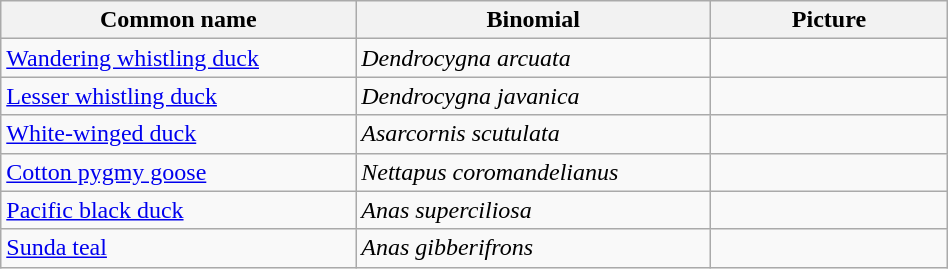<table width=50% class="wikitable">
<tr>
<th width=30%>Common name</th>
<th width=30%>Binomial</th>
<th width=20%>Picture</th>
</tr>
<tr>
<td><a href='#'>Wandering whistling duck</a></td>
<td><em>Dendrocygna arcuata</em></td>
<td></td>
</tr>
<tr>
<td><a href='#'>Lesser whistling duck</a></td>
<td><em>Dendrocygna javanica</em></td>
<td></td>
</tr>
<tr>
<td><a href='#'>White-winged duck</a></td>
<td><em>Asarcornis scutulata</em></td>
<td></td>
</tr>
<tr>
<td><a href='#'>Cotton pygmy goose</a></td>
<td><em>Nettapus coromandelianus</em></td>
<td></td>
</tr>
<tr>
<td><a href='#'>Pacific black duck</a></td>
<td><em>Anas superciliosa</em></td>
<td></td>
</tr>
<tr>
<td><a href='#'>Sunda teal</a></td>
<td><em>Anas gibberifrons</em></td>
<td></td>
</tr>
</table>
